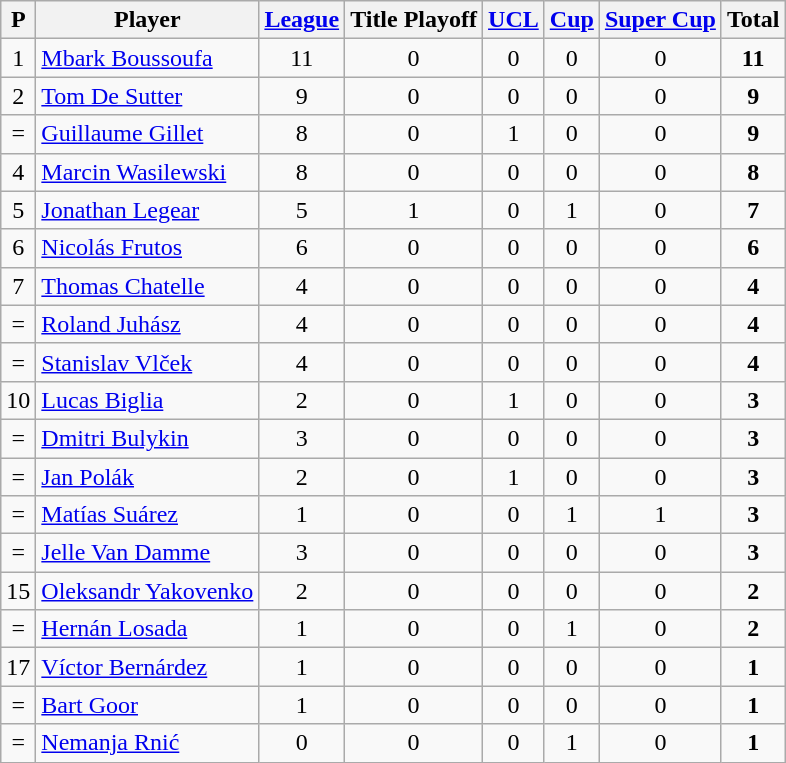<table class="wikitable sortable">
<tr>
<th>P</th>
<th>Player</th>
<th><a href='#'>League</a></th>
<th>Title Playoff</th>
<th><a href='#'>UCL</a></th>
<th><a href='#'>Cup</a></th>
<th><a href='#'>Super Cup</a></th>
<th>Total</th>
</tr>
<tr>
<td align=center>1</td>
<td> <a href='#'>Mbark Boussoufa</a></td>
<td align=center>11</td>
<td align=center>0</td>
<td align=center>0</td>
<td align=center>0</td>
<td align=center>0</td>
<td align=center> <strong>11</strong></td>
</tr>
<tr>
<td align=center>2</td>
<td> <a href='#'>Tom De Sutter</a></td>
<td align=center>9</td>
<td align=center>0</td>
<td align=center>0</td>
<td align=center>0</td>
<td align=center>0</td>
<td align=center> <strong>9</strong></td>
</tr>
<tr>
<td align=center>=</td>
<td> <a href='#'>Guillaume Gillet</a></td>
<td align=center>8</td>
<td align=center>0</td>
<td align=center>1</td>
<td align=center>0</td>
<td align=center>0</td>
<td align=center> <strong>9</strong></td>
</tr>
<tr>
<td align=center>4</td>
<td> <a href='#'>Marcin Wasilewski</a></td>
<td align=center>8</td>
<td align=center>0</td>
<td align=center>0</td>
<td align=center>0</td>
<td align=center>0</td>
<td align=center> <strong>8</strong></td>
</tr>
<tr>
<td align=center>5</td>
<td> <a href='#'>Jonathan Legear</a></td>
<td align=center>5</td>
<td align=center>1</td>
<td align=center>0</td>
<td align=center>1</td>
<td align=center>0</td>
<td align=center> <strong>7</strong></td>
</tr>
<tr>
<td align=center>6</td>
<td> <a href='#'>Nicolás Frutos</a></td>
<td align=center>6</td>
<td align=center>0</td>
<td align=center>0</td>
<td align=center>0</td>
<td align=center>0</td>
<td align=center> <strong>6</strong></td>
</tr>
<tr>
<td align=center>7</td>
<td> <a href='#'>Thomas Chatelle</a></td>
<td align=center>4</td>
<td align=center>0</td>
<td align=center>0</td>
<td align=center>0</td>
<td align=center>0</td>
<td align=center> <strong>4</strong></td>
</tr>
<tr>
<td align=center>=</td>
<td> <a href='#'>Roland Juhász</a></td>
<td align=center>4</td>
<td align=center>0</td>
<td align=center>0</td>
<td align=center>0</td>
<td align=center>0</td>
<td align=center> <strong>4</strong></td>
</tr>
<tr>
<td align=center>=</td>
<td> <a href='#'>Stanislav Vlček</a></td>
<td align=center>4</td>
<td align=center>0</td>
<td align=center>0</td>
<td align=center>0</td>
<td align=center>0</td>
<td align=center> <strong>4</strong></td>
</tr>
<tr>
<td align=center>10</td>
<td> <a href='#'>Lucas Biglia</a></td>
<td align=center>2</td>
<td align=center>0</td>
<td align=center>1</td>
<td align=center>0</td>
<td align=center>0</td>
<td align=center> <strong>3</strong></td>
</tr>
<tr>
<td align=center>=</td>
<td> <a href='#'>Dmitri Bulykin</a></td>
<td align=center>3</td>
<td align=center>0</td>
<td align=center>0</td>
<td align=center>0</td>
<td align=center>0</td>
<td align=center> <strong>3</strong></td>
</tr>
<tr>
<td align=center>=</td>
<td> <a href='#'>Jan Polák</a></td>
<td align=center>2</td>
<td align=center>0</td>
<td align=center>1</td>
<td align=center>0</td>
<td align=center>0</td>
<td align=center> <strong>3</strong></td>
</tr>
<tr>
<td align=center>=</td>
<td> <a href='#'>Matías Suárez</a></td>
<td align=center>1</td>
<td align=center>0</td>
<td align=center>0</td>
<td align=center>1</td>
<td align=center>1</td>
<td align=center> <strong>3</strong></td>
</tr>
<tr>
<td align=center>=</td>
<td> <a href='#'>Jelle Van Damme</a></td>
<td align=center>3</td>
<td align=center>0</td>
<td align=center>0</td>
<td align=center>0</td>
<td align=center>0</td>
<td align=center> <strong>3</strong></td>
</tr>
<tr>
<td align=center>15</td>
<td> <a href='#'>Oleksandr Yakovenko</a></td>
<td align=center>2</td>
<td align=center>0</td>
<td align=center>0</td>
<td align=center>0</td>
<td align=center>0</td>
<td align=center> <strong>2</strong></td>
</tr>
<tr>
<td align=center>=</td>
<td> <a href='#'>Hernán Losada</a></td>
<td align=center>1</td>
<td align=center>0</td>
<td align=center>0</td>
<td align=center>1</td>
<td align=center>0</td>
<td align=center> <strong>2</strong></td>
</tr>
<tr>
<td align=center>17</td>
<td> <a href='#'>Víctor Bernárdez</a></td>
<td align=center>1</td>
<td align=center>0</td>
<td align=center>0</td>
<td align=center>0</td>
<td align=center>0</td>
<td align=center> <strong>1</strong></td>
</tr>
<tr>
<td align=center>=</td>
<td> <a href='#'>Bart Goor</a></td>
<td align=center>1</td>
<td align=center>0</td>
<td align=center>0</td>
<td align=center>0</td>
<td align=center>0</td>
<td align=center> <strong>1</strong></td>
</tr>
<tr>
<td align=center>=</td>
<td> <a href='#'>Nemanja Rnić</a></td>
<td align=center>0</td>
<td align=center>0</td>
<td align=center>0</td>
<td align=center>1</td>
<td align=center>0</td>
<td align=center> <strong>1</strong></td>
</tr>
</table>
